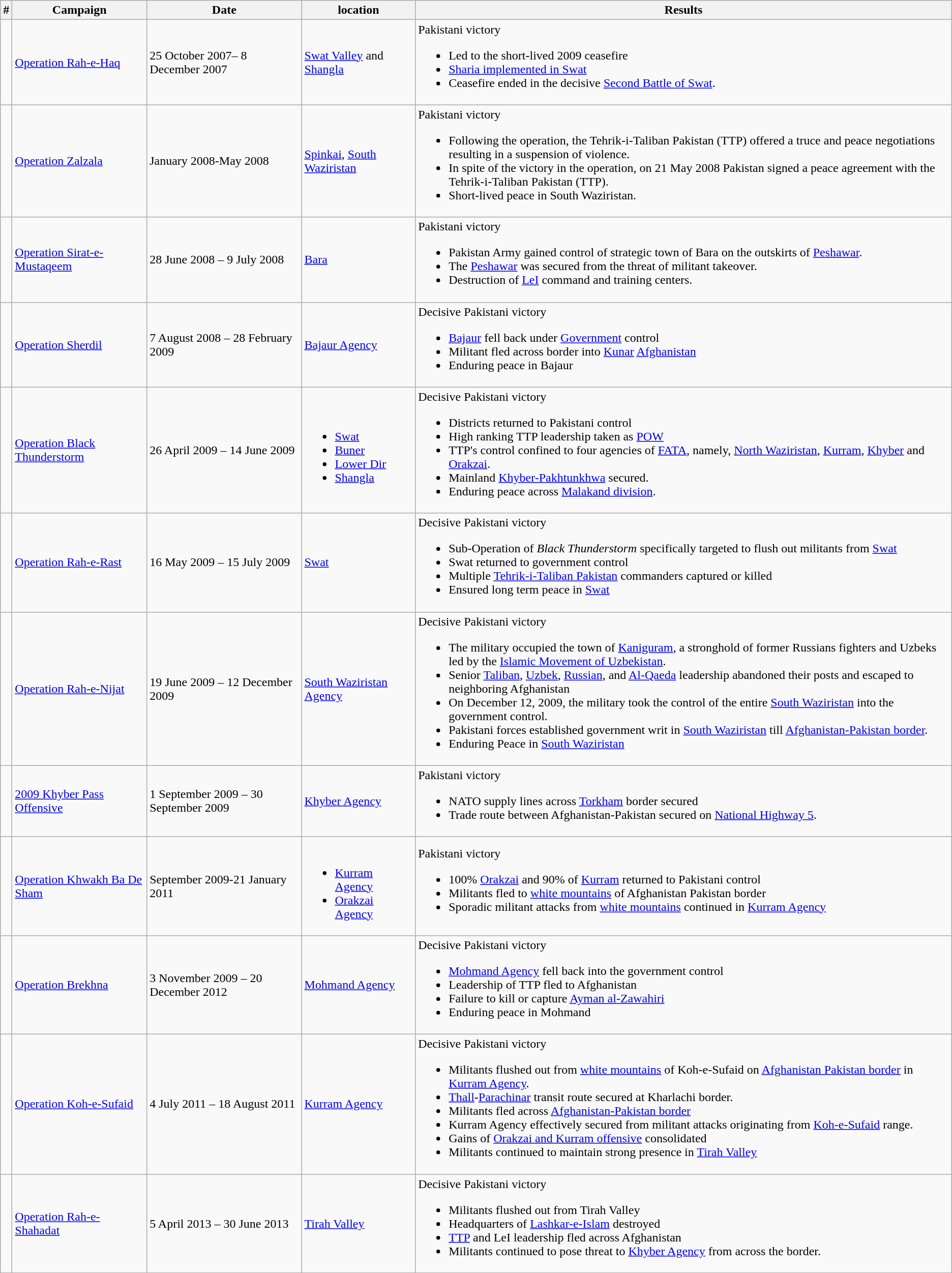<table class="wikitable">
<tr>
<th>#</th>
<th>Campaign</th>
<th>Date</th>
<th>location</th>
<th>Results</th>
</tr>
<tr>
<td></td>
<td><a href='#'>Operation Rah-e-Haq</a></td>
<td>25 October 2007– 8 December 2007</td>
<td><a href='#'>Swat Valley</a> and <a href='#'>Shangla</a></td>
<td>Pakistani victory<br><ul><li>Led to the short-lived 2009 ceasefire</li><li><a href='#'>Sharia implemented in Swat</a></li><li>Ceasefire ended in the decisive <a href='#'>Second Battle of Swat</a>.</li></ul></td>
</tr>
<tr>
<td></td>
<td><a href='#'>Operation Zalzala</a></td>
<td>January 2008-May 2008</td>
<td><a href='#'>Spinkai</a>, <a href='#'>South Waziristan</a></td>
<td>Pakistani victory<br><ul><li>Following the operation, the Tehrik-i-Taliban Pakistan (TTP) offered a truce and peace negotiations resulting in a suspension of violence.</li><li>In spite of the victory in the operation, on 21 May 2008 Pakistan signed a peace agreement with the Tehrik-i-Taliban Pakistan (TTP).</li><li>Short-lived peace in South Waziristan.</li></ul></td>
</tr>
<tr>
<td></td>
<td><a href='#'>Operation Sirat-e-Mustaqeem</a></td>
<td>28 June 2008 – 9 July 2008</td>
<td><a href='#'>Bara</a></td>
<td>Pakistani victory<br><ul><li>Pakistan Army gained control of strategic town of Bara on the outskirts of <a href='#'>Peshawar</a>.</li><li>The <a href='#'>Peshawar</a> was secured from the threat of militant takeover.</li><li>Destruction of <a href='#'>LeI</a> command and training centers.</li></ul></td>
</tr>
<tr>
<td></td>
<td><a href='#'>Operation Sherdil</a></td>
<td>7 August 2008 – 28 February 2009</td>
<td><a href='#'>Bajaur Agency</a></td>
<td>Decisive Pakistani victory<br><ul><li><a href='#'>Bajaur</a> fell back under <a href='#'>Government</a> control</li><li>Militant fled across border into <a href='#'>Kunar</a> <a href='#'>Afghanistan</a></li><li>Enduring peace in Bajaur</li></ul></td>
</tr>
<tr>
<td></td>
<td><a href='#'>Operation Black Thunderstorm</a></td>
<td>26 April 2009 – 14 June 2009</td>
<td><br><ul><li><a href='#'>Swat</a></li><li><a href='#'>Buner</a></li><li><a href='#'>Lower Dir</a></li><li><a href='#'>Shangla</a></li></ul></td>
<td>Decisive Pakistani victory<br><ul><li>Districts returned to Pakistani control</li><li>High ranking TTP leadership taken as <a href='#'>POW</a></li><li>TTP's control confined to four agencies of <a href='#'>FATA</a>, namely, <a href='#'>North Waziristan</a>, <a href='#'>Kurram</a>, <a href='#'>Khyber</a> and <a href='#'>Orakzai</a>.</li><li>Mainland <a href='#'>Khyber-Pakhtunkhwa</a> secured.</li><li>Enduring peace across <a href='#'>Malakand division</a>.</li></ul></td>
</tr>
<tr>
<td></td>
<td><a href='#'>Operation Rah-e-Rast</a></td>
<td>16 May 2009 – 15 July 2009</td>
<td><a href='#'>Swat</a></td>
<td>Decisive Pakistani victory<br><ul><li>Sub-Operation of <em>Black Thunderstorm</em> specifically targeted to flush out militants from <a href='#'>Swat</a></li><li>Swat returned to government control</li><li>Multiple <a href='#'>Tehrik-i-Taliban Pakistan</a> commanders captured or killed</li><li>Ensured long term peace in <a href='#'>Swat</a></li></ul></td>
</tr>
<tr>
<td></td>
<td><a href='#'>Operation Rah-e-Nijat</a></td>
<td>19 June 2009 – 12 December 2009</td>
<td><a href='#'>South Waziristan Agency</a></td>
<td>Decisive Pakistani victory<br><ul><li>The military occupied the town of <a href='#'>Kaniguram</a>, a stronghold of former Russians fighters and Uzbeks led by the <a href='#'>Islamic Movement of Uzbekistan</a>.</li><li>Senior <a href='#'>Taliban</a>, <a href='#'>Uzbek</a>, <a href='#'>Russian</a>, and <a href='#'>Al-Qaeda</a> leadership abandoned their posts and escaped to neighboring Afghanistan</li><li>On December 12, 2009, the military took the control of the entire <a href='#'>South Waziristan</a> into the government control.</li><li>Pakistani forces established government writ in <a href='#'>South Waziristan</a> till <a href='#'>Afghanistan-Pakistan border</a>.</li><li>Enduring Peace in <a href='#'>South Waziristan</a></li></ul></td>
</tr>
<tr>
<td></td>
<td><a href='#'>2009 Khyber Pass Offensive</a></td>
<td>1 September 2009 – 30 September 2009</td>
<td><a href='#'>Khyber Agency</a></td>
<td>Pakistani victory<br><ul><li>NATO supply lines across <a href='#'>Torkham</a> border secured</li><li>Trade route between Afghanistan-Pakistan secured on <a href='#'>National Highway 5</a>.</li></ul></td>
</tr>
<tr>
<td></td>
<td><a href='#'>Operation Khwakh Ba De Sham</a></td>
<td>September 2009-21 January 2011</td>
<td><br><ul><li><a href='#'>Kurram Agency</a></li><li><a href='#'>Orakzai Agency</a></li></ul></td>
<td>Pakistani victory<br><ul><li>100% <a href='#'>Orakzai</a> and 90% of <a href='#'>Kurram</a> returned to Pakistani control</li><li>Militants fled to <a href='#'>white mountains</a> of Afghanistan Pakistan border</li><li>Sporadic militant attacks from <a href='#'>white mountains</a> continued in <a href='#'>Kurram Agency</a></li></ul></td>
</tr>
<tr>
<td></td>
<td><a href='#'>Operation Brekhna</a></td>
<td>3 November 2009 – 20 December 2012</td>
<td><a href='#'>Mohmand Agency</a></td>
<td>Decisive Pakistani victory<br><ul><li><a href='#'>Mohmand Agency</a> fell back into the government control</li><li>Leadership of TTP fled to Afghanistan</li><li>Failure to kill or capture <a href='#'>Ayman al-Zawahiri</a></li><li>Enduring peace in Mohmand</li></ul></td>
</tr>
<tr>
<td></td>
<td><a href='#'>Operation Koh-e-Sufaid</a></td>
<td>4 July 2011 – 18 August 2011</td>
<td><a href='#'>Kurram Agency</a></td>
<td>Decisive Pakistani victory<br><ul><li>Militants flushed out from <a href='#'>white mountains</a> of Koh-e-Sufaid on <a href='#'>Afghanistan Pakistan border</a> in <a href='#'>Kurram Agency</a>.</li><li><a href='#'>Thall</a>-<a href='#'>Parachinar</a> transit route secured at Kharlachi border.</li><li>Militants fled across <a href='#'>Afghanistan-Pakistan border</a></li><li>Kurram Agency effectively secured from militant attacks originating from <a href='#'>Koh-e-Sufaid</a> range.</li><li>Gains of <a href='#'>Orakzai and Kurram offensive</a> consolidated</li><li>Militants continued to maintain strong presence in <a href='#'>Tirah Valley</a></li></ul></td>
</tr>
<tr>
<td></td>
<td><a href='#'>Operation Rah-e-Shahadat</a></td>
<td>5 April 2013 – 30 June 2013</td>
<td><a href='#'>Tirah Valley</a></td>
<td>Decisive Pakistani victory<br><ul><li>Militants flushed out from Tirah Valley</li><li>Headquarters of <a href='#'>Lashkar-e-Islam</a> destroyed</li><li><a href='#'>TTP</a> and LeI leadership fled across Afghanistan</li><li>Militants continued to pose threat to <a href='#'>Khyber Agency</a> from across the border.</li></ul></td>
</tr>
</table>
